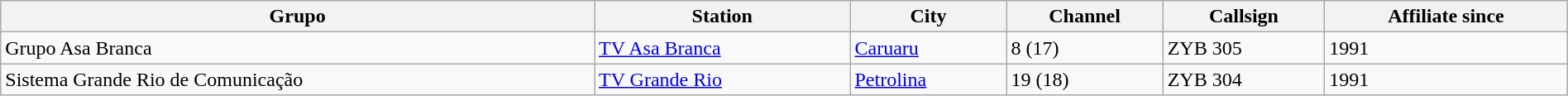<table class = "wikitable" style = "width: 100%">
<tr>
<th>Grupo</th>
<th>Station</th>
<th>City</th>
<th>Channel</th>
<th>Callsign</th>
<th>Affiliate since</th>
</tr>
<tr>
<td>Grupo Asa Branca</td>
<td><a href='#'>TV Asa Branca</a></td>
<td><a href='#'>Caruaru</a></td>
<td>8 (17)</td>
<td>ZYB 305</td>
<td>1991</td>
</tr>
<tr>
<td>Sistema Grande Rio de Comunicação</td>
<td><a href='#'>TV Grande Rio</a></td>
<td><a href='#'>Petrolina</a></td>
<td>19 (18)</td>
<td>ZYB 304</td>
<td>1991</td>
</tr>
</table>
